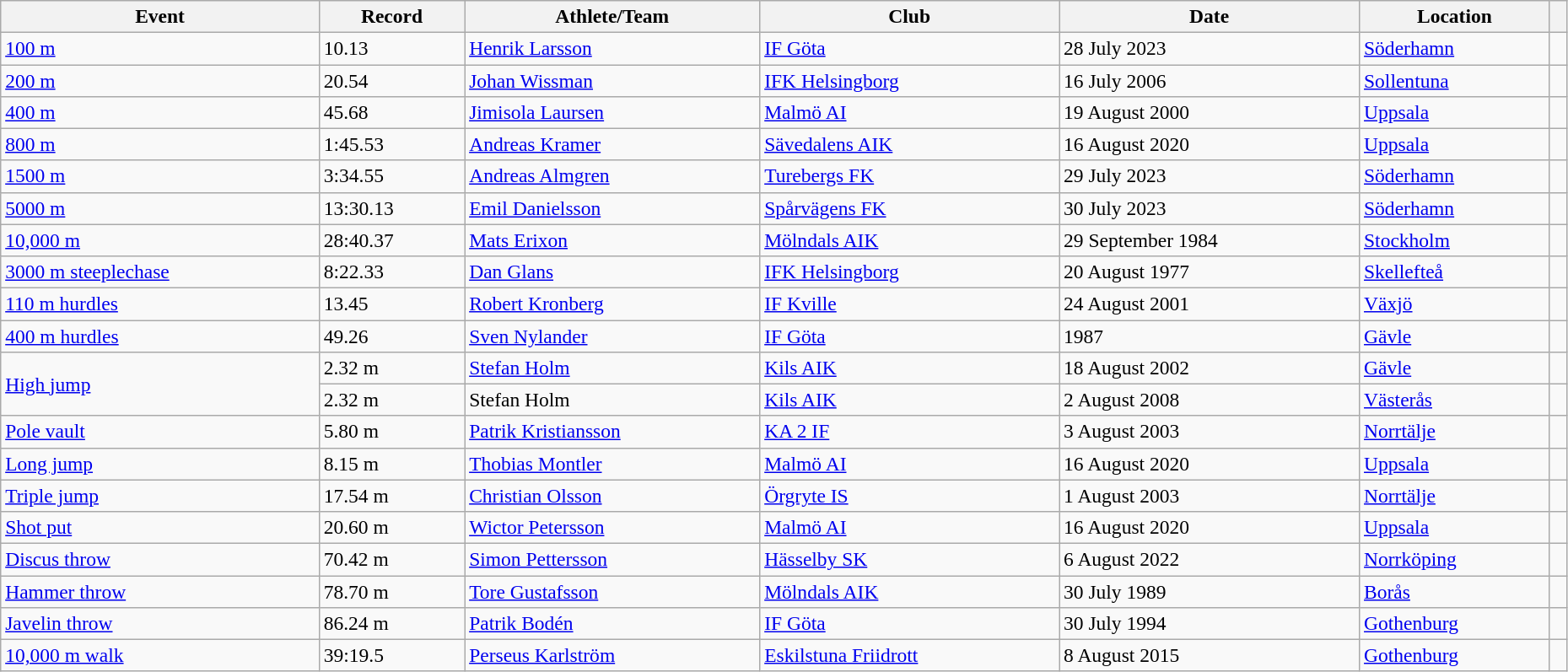<table class="wikitable" style="font-size:98%; width: 98%;">
<tr>
<th>Event</th>
<th>Record</th>
<th>Athlete/Team</th>
<th>Club</th>
<th>Date</th>
<th>Location</th>
<th></th>
</tr>
<tr>
<td><a href='#'>100 m</a></td>
<td>10.13  </td>
<td><a href='#'>Henrik Larsson</a></td>
<td><a href='#'>IF Göta</a></td>
<td>28 July 2023</td>
<td><a href='#'>Söderhamn</a></td>
<td></td>
</tr>
<tr>
<td><a href='#'>200 m</a></td>
<td>20.54 </td>
<td><a href='#'>Johan Wissman</a></td>
<td><a href='#'>IFK Helsingborg</a></td>
<td>16 July 2006</td>
<td><a href='#'>Sollentuna</a></td>
<td></td>
</tr>
<tr>
<td><a href='#'>400 m</a></td>
<td>45.68</td>
<td><a href='#'>Jimisola Laursen</a></td>
<td><a href='#'>Malmö AI</a></td>
<td>19 August 2000</td>
<td><a href='#'>Uppsala</a></td>
<td></td>
</tr>
<tr>
<td><a href='#'>800 m</a></td>
<td>1:45.53</td>
<td><a href='#'>Andreas Kramer</a></td>
<td><a href='#'>Sävedalens AIK</a></td>
<td>16 August 2020</td>
<td><a href='#'>Uppsala</a></td>
<td></td>
</tr>
<tr>
<td><a href='#'>1500 m</a></td>
<td>3:34.55</td>
<td><a href='#'>Andreas Almgren</a></td>
<td><a href='#'>Turebergs FK</a></td>
<td>29 July 2023</td>
<td><a href='#'>Söderhamn</a></td>
<td></td>
</tr>
<tr>
<td><a href='#'>5000 m</a></td>
<td>13:30.13</td>
<td><a href='#'>Emil Danielsson</a></td>
<td><a href='#'>Spårvägens FK</a></td>
<td>30 July 2023</td>
<td><a href='#'>Söderhamn</a></td>
<td></td>
</tr>
<tr>
<td><a href='#'>10,000 m</a></td>
<td>28:40.37</td>
<td><a href='#'>Mats Erixon</a></td>
<td><a href='#'>Mölndals AIK</a></td>
<td>29 September 1984</td>
<td><a href='#'>Stockholm</a></td>
<td></td>
</tr>
<tr>
<td><a href='#'>3000 m steeplechase</a></td>
<td>8:22.33</td>
<td><a href='#'>Dan Glans</a></td>
<td><a href='#'>IFK Helsingborg</a></td>
<td>20 August 1977</td>
<td><a href='#'>Skellefteå</a></td>
<td></td>
</tr>
<tr>
<td><a href='#'>110 m hurdles</a></td>
<td>13.45 </td>
<td><a href='#'>Robert Kronberg</a></td>
<td><a href='#'>IF Kville</a></td>
<td>24 August 2001</td>
<td><a href='#'>Växjö</a></td>
<td></td>
</tr>
<tr>
<td><a href='#'>400 m hurdles</a></td>
<td>49.26</td>
<td><a href='#'>Sven Nylander</a></td>
<td><a href='#'>IF Göta</a></td>
<td>1987</td>
<td><a href='#'>Gävle</a></td>
<td></td>
</tr>
<tr>
<td rowspan=2><a href='#'>High jump</a></td>
<td>2.32 m</td>
<td><a href='#'>Stefan Holm</a></td>
<td><a href='#'>Kils AIK</a></td>
<td>18 August 2002</td>
<td><a href='#'>Gävle</a></td>
<td></td>
</tr>
<tr>
<td>2.32 m</td>
<td>Stefan Holm</td>
<td><a href='#'>Kils AIK</a></td>
<td>2 August 2008</td>
<td><a href='#'>Västerås</a></td>
<td></td>
</tr>
<tr>
<td><a href='#'>Pole vault</a></td>
<td>5.80 m</td>
<td><a href='#'>Patrik Kristiansson</a></td>
<td><a href='#'>KA 2 IF</a></td>
<td>3 August 2003</td>
<td><a href='#'>Norrtälje</a></td>
<td></td>
</tr>
<tr>
<td><a href='#'>Long jump</a></td>
<td>8.15 m </td>
<td><a href='#'>Thobias Montler</a></td>
<td><a href='#'>Malmö AI</a></td>
<td>16 August 2020</td>
<td><a href='#'>Uppsala</a></td>
<td></td>
</tr>
<tr>
<td><a href='#'>Triple jump</a></td>
<td>17.54 m </td>
<td><a href='#'>Christian Olsson</a></td>
<td><a href='#'>Örgryte IS</a></td>
<td>1 August 2003</td>
<td><a href='#'>Norrtälje</a></td>
<td></td>
</tr>
<tr>
<td><a href='#'>Shot put</a></td>
<td>20.60 m</td>
<td><a href='#'>Wictor Petersson</a></td>
<td><a href='#'>Malmö AI</a></td>
<td>16 August 2020</td>
<td><a href='#'>Uppsala</a></td>
<td></td>
</tr>
<tr>
<td><a href='#'>Discus throw</a></td>
<td>70.42 m</td>
<td><a href='#'>Simon Pettersson</a></td>
<td><a href='#'>Hässelby SK</a></td>
<td>6 August 2022</td>
<td><a href='#'>Norrköping</a></td>
<td></td>
</tr>
<tr>
<td><a href='#'>Hammer throw</a></td>
<td>78.70 m</td>
<td><a href='#'>Tore Gustafsson</a></td>
<td><a href='#'>Mölndals AIK</a></td>
<td>30 July 1989</td>
<td><a href='#'>Borås</a></td>
<td></td>
</tr>
<tr>
<td><a href='#'>Javelin throw</a></td>
<td>86.24 m</td>
<td><a href='#'>Patrik Bodén</a></td>
<td><a href='#'>IF Göta</a></td>
<td>30 July 1994</td>
<td><a href='#'>Gothenburg</a></td>
<td></td>
</tr>
<tr>
<td><a href='#'>10,000 m walk</a></td>
<td>39:19.5 </td>
<td><a href='#'>Perseus Karlström</a></td>
<td><a href='#'>Eskilstuna Friidrott</a></td>
<td>8 August 2015</td>
<td><a href='#'>Gothenburg</a></td>
<td></td>
</tr>
</table>
